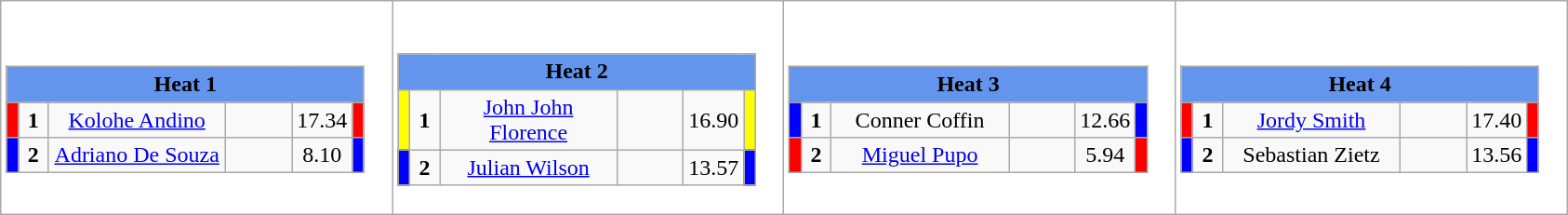<table class="wikitable" style="background:#fff;">
<tr>
<td><div><br><table class="wikitable">
<tr>
<td colspan="6"  style="text-align:center; background:#6495ed;"><strong>Heat 1</strong></td>
</tr>
<tr>
<td style="width:01px; background: #f00;"></td>
<td style="width:14px; text-align:center;"><strong>1</strong></td>
<td style="width:120px; text-align:center;"><a href='#'>Kolohe Andino</a></td>
<td style="width:40px; text-align:center;"></td>
<td style="width:20px; text-align:center;">17.34</td>
<td style="width:01px; background: #f00;"></td>
</tr>
<tr>
<td style="width:01px; background: #00f;"></td>
<td style="width:14px; text-align:center;"><strong>2</strong></td>
<td style="width:120px; text-align:center;"><a href='#'>Adriano De Souza</a></td>
<td style="width:40px; text-align:center;"></td>
<td style="width:20px; text-align:center;">8.10</td>
<td style="width:01px; background: #00f;"></td>
</tr>
</table>
</div></td>
<td><div><br><table class="wikitable">
<tr>
<td colspan="6"  style="text-align:center; background:#6495ed;"><strong>Heat 2</strong></td>
</tr>
<tr>
<td style="width:01px; background: #ff0;"></td>
<td style="width:14px; text-align:center;"><strong>1</strong></td>
<td style="width:120px; text-align:center;"><a href='#'>John John Florence</a></td>
<td style="width:40px; text-align:center;"></td>
<td style="width:20px; text-align:center;">16.90</td>
<td style="width:01px; background: #ff0;"></td>
</tr>
<tr>
<td style="width:01px; background: #00f;"></td>
<td style="width:14px; text-align:center;"><strong>2</strong></td>
<td style="width:120px; text-align:center;"><a href='#'>Julian Wilson</a></td>
<td style="width:40px; text-align:center;"></td>
<td style="width:20px; text-align:center;">13.57</td>
<td style="width:01px; background: #00f;"></td>
</tr>
</table>
</div></td>
<td><div><br><table class="wikitable">
<tr>
<td colspan="6"  style="text-align:center; background:#6495ed;"><strong>Heat 3</strong></td>
</tr>
<tr>
<td style="width:01px; background: #00f;"></td>
<td style="width:14px; text-align:center;"><strong>1</strong></td>
<td style="width:120px; text-align:center;">Conner Coffin</td>
<td style="width:40px; text-align:center;"></td>
<td style="width:20px; text-align:center;">12.66</td>
<td style="width:01px; background: #00f;"></td>
</tr>
<tr>
<td style="width:01px; background: #f00;"></td>
<td style="width:14px; text-align:center;"><strong>2</strong></td>
<td style="width:120px; text-align:center;"><a href='#'>Miguel Pupo</a></td>
<td style="width:40px; text-align:center;"></td>
<td style="width:20px; text-align:center;">5.94</td>
<td style="width:01px; background: #f00;"></td>
</tr>
</table>
</div></td>
<td><div><br><table class="wikitable">
<tr>
<td colspan="6"  style="text-align:center; background:#6495ed;"><strong>Heat 4</strong></td>
</tr>
<tr>
<td style="width:01px; background: #f00;"></td>
<td style="width:14px; text-align:center;"><strong>1</strong></td>
<td style="width:120px; text-align:center;"><a href='#'>Jordy Smith</a></td>
<td style="width:40px; text-align:center;"></td>
<td style="width:20px; text-align:center;">17.40</td>
<td style="width:01px; background: #f00;"></td>
</tr>
<tr>
<td style="width:01px; background: #00f;"></td>
<td style="width:14px; text-align:center;"><strong>2</strong></td>
<td style="width:120px; text-align:center;">Sebastian Zietz</td>
<td style="width:40px; text-align:center;"></td>
<td style="width:20px; text-align:center;">13.56</td>
<td style="width:01px; background: #00f;"></td>
</tr>
</table>
</div></td>
</tr>
</table>
